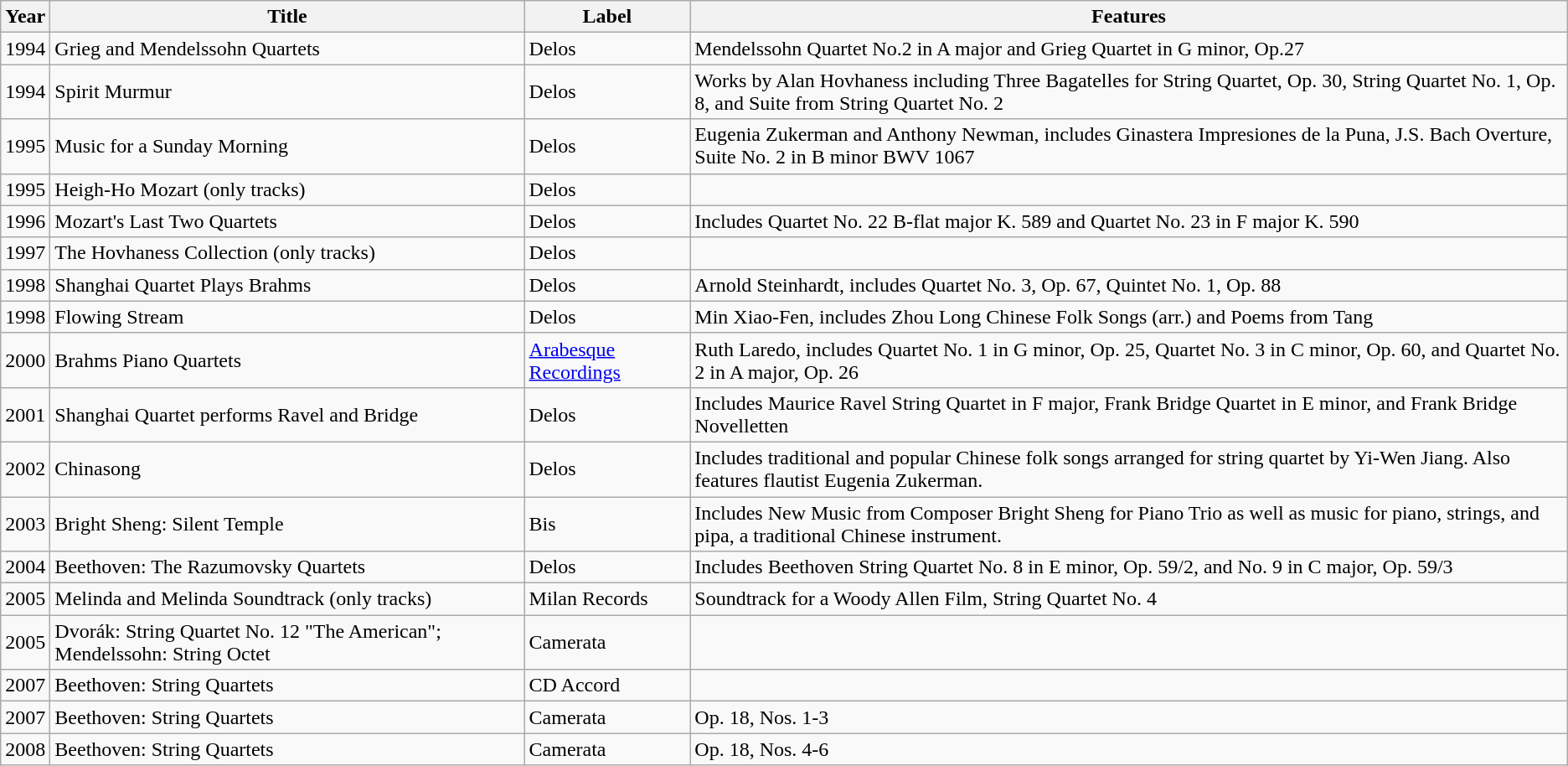<table class="wikitable">
<tr>
<th>Year</th>
<th>Title</th>
<th>Label</th>
<th>Features</th>
</tr>
<tr>
<td>1994</td>
<td>Grieg and Mendelssohn Quartets</td>
<td>Delos</td>
<td>Mendelssohn Quartet No.2 in A major and Grieg Quartet in G minor, Op.27</td>
</tr>
<tr>
<td>1994</td>
<td>Spirit Murmur</td>
<td>Delos</td>
<td>Works by Alan Hovhaness including Three Bagatelles for String Quartet, Op. 30, String Quartet No. 1, Op. 8, and Suite from String Quartet No. 2</td>
</tr>
<tr>
<td>1995</td>
<td>Music for a Sunday Morning</td>
<td>Delos</td>
<td>Eugenia Zukerman and Anthony Newman, includes Ginastera Impresiones de la Puna, J.S. Bach Overture, Suite No. 2 in B minor BWV 1067</td>
</tr>
<tr>
<td>1995</td>
<td>Heigh-Ho Mozart (only tracks)</td>
<td>Delos</td>
<td></td>
</tr>
<tr>
<td>1996</td>
<td>Mozart's Last Two Quartets</td>
<td>Delos</td>
<td>Includes Quartet No. 22 B-flat major K. 589 and Quartet No. 23 in F major K. 590</td>
</tr>
<tr>
<td>1997</td>
<td>The Hovhaness Collection (only tracks)</td>
<td>Delos</td>
<td></td>
</tr>
<tr>
<td>1998</td>
<td>Shanghai Quartet Plays Brahms</td>
<td>Delos</td>
<td>Arnold Steinhardt, includes Quartet No. 3, Op. 67, Quintet No. 1, Op. 88</td>
</tr>
<tr>
<td>1998</td>
<td>Flowing Stream</td>
<td>Delos</td>
<td>Min Xiao-Fen, includes Zhou Long Chinese Folk Songs (arr.) and Poems from Tang</td>
</tr>
<tr>
<td>2000</td>
<td>Brahms Piano Quartets</td>
<td><a href='#'>Arabesque Recordings</a></td>
<td>Ruth Laredo, includes Quartet No. 1 in G minor, Op. 25, Quartet No. 3 in C minor, Op. 60, and Quartet No. 2 in A major, Op. 26</td>
</tr>
<tr>
<td>2001</td>
<td>Shanghai Quartet performs Ravel and Bridge</td>
<td>Delos</td>
<td>Includes Maurice Ravel String Quartet in F major, Frank Bridge Quartet in E minor, and Frank Bridge Novelletten</td>
</tr>
<tr>
<td>2002</td>
<td>Chinasong</td>
<td>Delos</td>
<td>Includes traditional and popular Chinese folk songs arranged for string quartet by Yi-Wen Jiang. Also features flautist Eugenia Zukerman.</td>
</tr>
<tr>
<td>2003</td>
<td>Bright Sheng: Silent Temple</td>
<td>Bis</td>
<td>Includes New Music from Composer Bright Sheng for Piano Trio as well as music for piano, strings, and pipa, a traditional Chinese instrument.</td>
</tr>
<tr>
<td>2004</td>
<td>Beethoven: The Razumovsky Quartets</td>
<td>Delos</td>
<td>Includes Beethoven String Quartet No. 8 in E minor, Op. 59/2, and No. 9 in C major, Op. 59/3</td>
</tr>
<tr>
<td>2005</td>
<td>Melinda and Melinda Soundtrack (only tracks)</td>
<td>Milan Records</td>
<td>Soundtrack for a Woody Allen Film, String Quartet No. 4</td>
</tr>
<tr>
<td>2005</td>
<td>Dvorák: String Quartet No. 12 "The American"; Mendelssohn: String Octet</td>
<td>Camerata</td>
<td></td>
</tr>
<tr>
<td>2007</td>
<td>Beethoven: String Quartets</td>
<td>CD Accord</td>
<td></td>
</tr>
<tr>
<td>2007</td>
<td>Beethoven: String Quartets</td>
<td>Camerata</td>
<td>Op. 18, Nos. 1-3</td>
</tr>
<tr>
<td>2008</td>
<td>Beethoven: String Quartets</td>
<td>Camerata</td>
<td>Op. 18, Nos. 4-6</td>
</tr>
</table>
